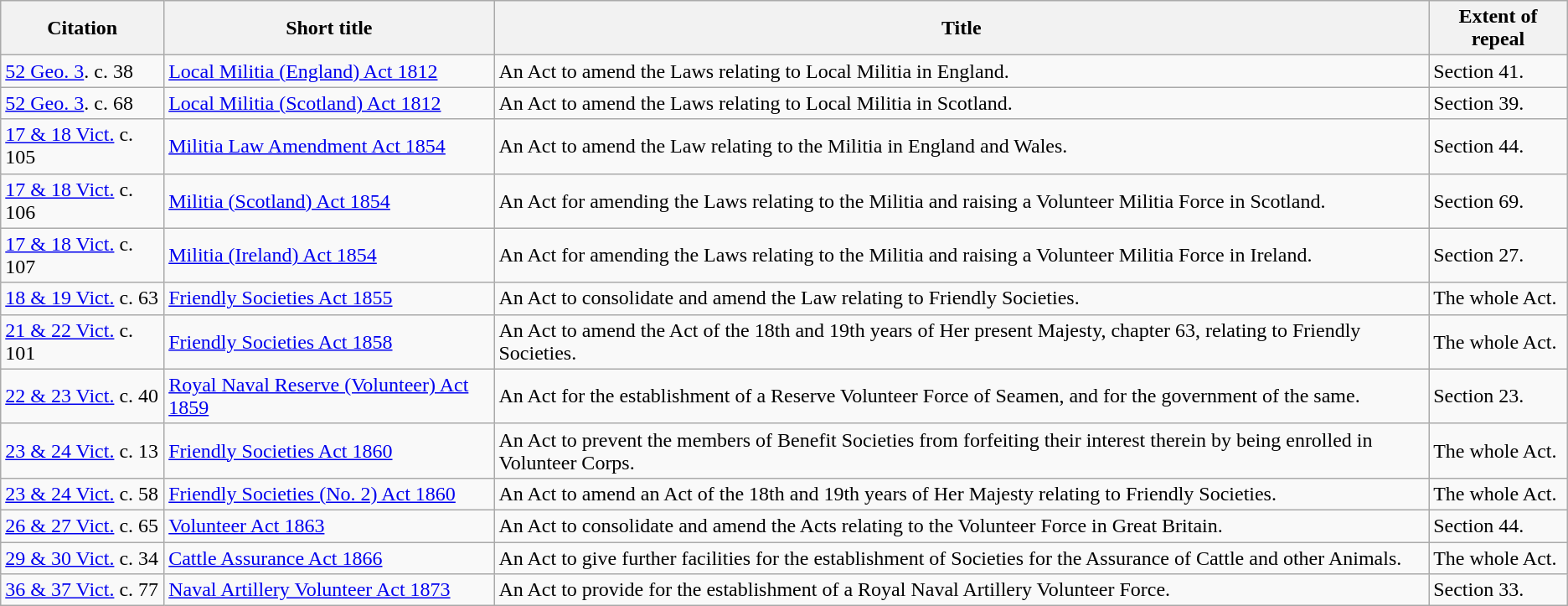<table class="wikitable">
<tr>
<th>Citation</th>
<th>Short title</th>
<th>Title</th>
<th>Extent of repeal</th>
</tr>
<tr>
<td><a href='#'>52 Geo. 3</a>. c. 38</td>
<td><a href='#'>Local Militia (England) Act 1812</a></td>
<td>An Act to amend the Laws relating to Local Militia in England.</td>
<td>Section 41.</td>
</tr>
<tr>
<td><a href='#'>52 Geo. 3</a>. c. 68</td>
<td><a href='#'>Local Militia (Scotland) Act 1812</a></td>
<td>An Act to amend the Laws relating to Local Militia in Scotland.</td>
<td>Section 39.</td>
</tr>
<tr>
<td><a href='#'>17 & 18 Vict.</a> c. 105</td>
<td><a href='#'>Militia Law Amendment Act 1854</a></td>
<td>An Act to amend the Law relating to the Militia in England and Wales.</td>
<td>Section 44.</td>
</tr>
<tr>
<td><a href='#'>17 & 18 Vict.</a> c. 106</td>
<td><a href='#'>Militia (Scotland) Act 1854</a></td>
<td>An Act for amending the Laws relating to the Militia and raising a Volunteer Militia Force in Scotland.</td>
<td>Section 69.</td>
</tr>
<tr>
<td><a href='#'>17 & 18 Vict.</a> c. 107</td>
<td><a href='#'>Militia (Ireland) Act 1854</a></td>
<td>An Act for amending the Laws relating to the Militia and raising a Volunteer Militia Force in Ireland.</td>
<td>Section 27.</td>
</tr>
<tr>
<td><a href='#'>18 & 19 Vict.</a> c. 63</td>
<td><a href='#'>Friendly Societies Act 1855</a></td>
<td>An Act to consolidate and amend the Law relating to Friendly Societies.</td>
<td>The whole Act.</td>
</tr>
<tr>
<td><a href='#'>21 & 22 Vict.</a> c. 101</td>
<td><a href='#'>Friendly Societies Act 1858</a></td>
<td>An Act to amend the Act of the 18th and 19th years of Her present Majesty, chapter 63, relating to Friendly Societies.</td>
<td>The whole Act.</td>
</tr>
<tr>
<td><a href='#'>22 & 23 Vict.</a> c. 40</td>
<td><a href='#'>Royal Naval Reserve (Volunteer) Act 1859</a></td>
<td>An Act for the establishment of a Reserve Volunteer Force of Seamen, and for the government of the same.</td>
<td>Section 23.</td>
</tr>
<tr>
<td><a href='#'>23 & 24 Vict.</a> c. 13</td>
<td><a href='#'>Friendly Societies Act 1860</a></td>
<td>An Act to prevent the members of Benefit Societies from forfeiting their interest therein by being enrolled in Volunteer Corps.</td>
<td>The whole Act.</td>
</tr>
<tr>
<td><a href='#'>23 & 24 Vict.</a> c. 58</td>
<td><a href='#'>Friendly Societies (No. 2) Act 1860</a></td>
<td>An Act to amend an Act of the 18th and 19th years of Her Majesty relating to Friendly Societies.</td>
<td>The whole Act.</td>
</tr>
<tr>
<td><a href='#'>26 & 27 Vict.</a> c. 65</td>
<td><a href='#'>Volunteer Act 1863</a></td>
<td>An Act to consolidate and amend the Acts relating to the Volunteer Force in Great Britain.</td>
<td>Section 44.</td>
</tr>
<tr>
<td><a href='#'>29 & 30 Vict.</a> c. 34</td>
<td><a href='#'>Cattle Assurance Act 1866</a></td>
<td>An Act to give further facilities for the establishment of Societies for the Assurance of Cattle and other Animals.</td>
<td>The whole Act.</td>
</tr>
<tr>
<td><a href='#'>36 & 37 Vict.</a> c. 77</td>
<td><a href='#'>Naval Artillery Volunteer Act 1873</a></td>
<td>An Act to provide for the establishment of a Royal Naval Artillery Volunteer Force.</td>
<td>Section 33.</td>
</tr>
</table>
